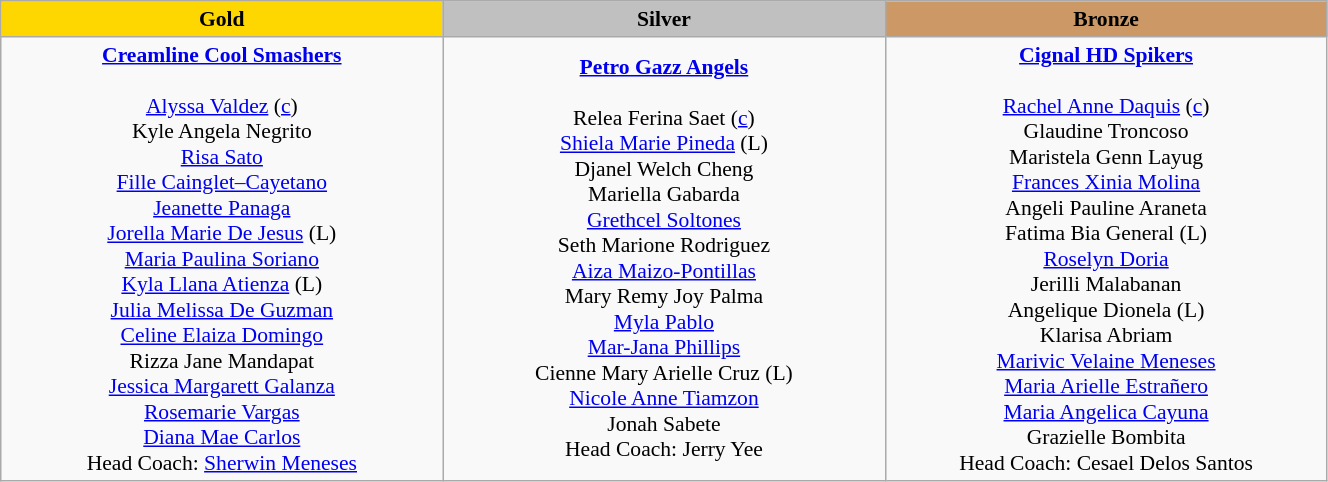<table class="wikitable" style="text-align:center; font-size:90%">
<tr>
<th style="width:20em; background:gold">Gold</th>
<th style="width:20em; background:silver">Silver</th>
<th style="width:20em; background:#cc9966">Bronze</th>
</tr>
<tr>
<td><strong><a href='#'>Creamline Cool Smashers</a></strong><br><br><a href='#'>Alyssa Valdez</a> (<a href='#'>c</a>)<br>
Kyle Angela Negrito<br>
<a href='#'>Risa Sato</a><br>
<a href='#'>Fille Cainglet–Cayetano</a><br>
<a href='#'>Jeanette Panaga</a><br>
<a href='#'>Jorella Marie De Jesus</a> (L)<br>
<a href='#'>Maria Paulina Soriano</a><br>
<a href='#'>Kyla Llana Atienza</a> (L)<br>
<a href='#'>Julia Melissa De Guzman</a><br>
<a href='#'>Celine Elaiza Domingo</a><br>
Rizza Jane Mandapat<br>
<a href='#'>Jessica Margarett Galanza</a><br>
<a href='#'>Rosemarie Vargas</a><br>
<a href='#'>Diana Mae Carlos</a><br>Head Coach: <a href='#'>Sherwin Meneses</a></td>
<td><strong><a href='#'>Petro Gazz Angels</a></strong><br><br>Relea Ferina Saet (<a href='#'>c</a>)<br>
<a href='#'>Shiela Marie Pineda</a> (L)<br>
Djanel Welch Cheng<br>Mariella Gabarda<br>
<a href='#'>Grethcel Soltones</a><br>
Seth Marione Rodriguez<br>
<a href='#'>Aiza Maizo-Pontillas</a><br>
Mary Remy Joy Palma<br>
<a href='#'>Myla Pablo</a><br>
<a href='#'>Mar-Jana Phillips</a><br>
Cienne Mary Arielle Cruz (L)<br>
<a href='#'>Nicole Anne Tiamzon</a><br>
Jonah Sabete<br>Head Coach: Jerry Yee</td>
<td><strong><a href='#'>Cignal HD Spikers</a></strong><br><br><a href='#'>Rachel Anne Daquis</a> (<a href='#'>c</a>)<br>
Glaudine Troncoso<br>
Maristela Genn Layug<br>
<a href='#'>Frances Xinia Molina</a><br>
Angeli Pauline Araneta<br>
Fatima Bia General (L)<br>
<a href='#'>Roselyn Doria</a><br>
Jerilli Malabanan<br>
Angelique Dionela (L)<br>
Klarisa Abriam<br>
<a href='#'>Marivic Velaine Meneses</a><br>
<a href='#'>Maria Arielle Estrañero</a><br>
<a href='#'>Maria Angelica Cayuna</a><br>
Grazielle Bombita<br>Head Coach: Cesael Delos Santos</td>
</tr>
</table>
